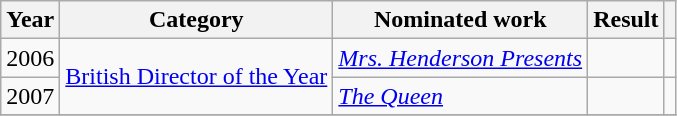<table class="wikitable">
<tr>
<th>Year</th>
<th>Category</th>
<th>Nominated work</th>
<th>Result</th>
<th></th>
</tr>
<tr>
<td>2006</td>
<td rowspan=2><a href='#'>British Director of the Year</a></td>
<td><em><a href='#'>Mrs. Henderson Presents</a></em></td>
<td></td>
<td></td>
</tr>
<tr>
<td>2007</td>
<td><em><a href='#'>The Queen</a></em></td>
<td></td>
<td></td>
</tr>
<tr>
</tr>
</table>
